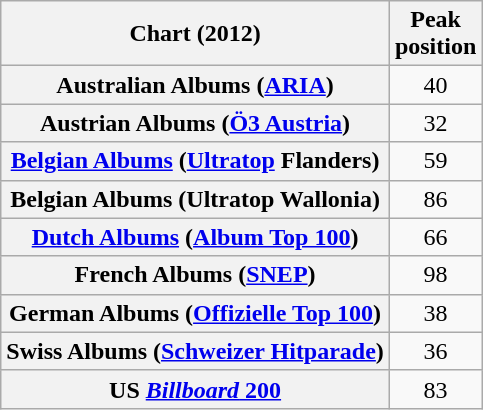<table class="wikitable sortable plainrowheaders">
<tr>
<th scope="col">Chart (2012)</th>
<th scope="col">Peak<br>position</th>
</tr>
<tr>
<th scope="row">Australian Albums (<a href='#'>ARIA</a>)</th>
<td align="center">40</td>
</tr>
<tr>
<th scope="row">Austrian Albums (<a href='#'>Ö3 Austria</a>)</th>
<td align="center">32</td>
</tr>
<tr>
<th scope="row"><a href='#'>Belgian Albums</a> (<a href='#'>Ultratop</a> Flanders)</th>
<td align="center">59</td>
</tr>
<tr>
<th scope="row">Belgian Albums (Ultratop Wallonia)</th>
<td align="center">86</td>
</tr>
<tr>
<th scope="row"><a href='#'>Dutch Albums</a> (<a href='#'>Album Top 100</a>)</th>
<td align="center">66</td>
</tr>
<tr>
<th scope="row">French Albums (<a href='#'>SNEP</a>)</th>
<td align="center">98</td>
</tr>
<tr>
<th scope="row">German Albums (<a href='#'>Offizielle Top 100</a>)</th>
<td align="center">38</td>
</tr>
<tr>
<th scope="row">Swiss Albums (<a href='#'>Schweizer Hitparade</a>)</th>
<td align="center">36</td>
</tr>
<tr>
<th scope="row">US <a href='#'><em>Billboard</em> 200</a></th>
<td align="center">83</td>
</tr>
</table>
